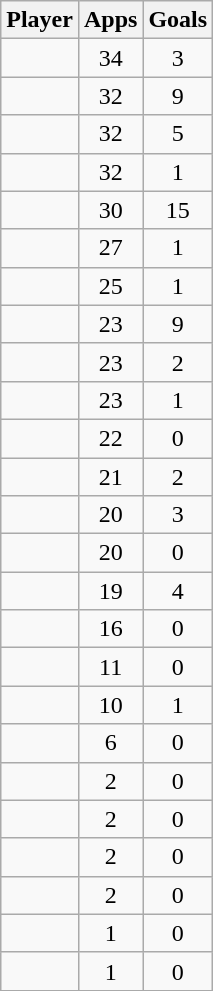<table class="wikitable sortable" style="text-align: center;">
<tr>
<th>Player</th>
<th>Apps</th>
<th>Goals</th>
</tr>
<tr>
<td align=left> </td>
<td>34</td>
<td>3</td>
</tr>
<tr>
<td align=left> </td>
<td>32</td>
<td>9</td>
</tr>
<tr>
<td align=left> </td>
<td>32</td>
<td>5</td>
</tr>
<tr>
<td align=left> </td>
<td>32</td>
<td>1</td>
</tr>
<tr>
<td align=left> </td>
<td>30</td>
<td>15</td>
</tr>
<tr>
<td align=left> </td>
<td>27</td>
<td>1</td>
</tr>
<tr>
<td align=left> </td>
<td>25</td>
<td>1</td>
</tr>
<tr>
<td align=left> </td>
<td>23</td>
<td>9</td>
</tr>
<tr>
<td align=left> </td>
<td>23</td>
<td>2</td>
</tr>
<tr>
<td align=left> </td>
<td>23</td>
<td>1</td>
</tr>
<tr>
<td align=left> </td>
<td>22</td>
<td>0</td>
</tr>
<tr>
<td align=left> </td>
<td>21</td>
<td>2</td>
</tr>
<tr>
<td align=left> </td>
<td>20</td>
<td>3</td>
</tr>
<tr>
<td align=left> </td>
<td>20</td>
<td>0</td>
</tr>
<tr>
<td align=left> </td>
<td>19</td>
<td>4</td>
</tr>
<tr>
<td align=left> </td>
<td>16</td>
<td>0</td>
</tr>
<tr>
<td align=left> </td>
<td>11</td>
<td>0</td>
</tr>
<tr>
<td align=left> </td>
<td>10</td>
<td>1</td>
</tr>
<tr>
<td align=left> </td>
<td>6</td>
<td>0</td>
</tr>
<tr>
<td align=left> </td>
<td>2</td>
<td>0</td>
</tr>
<tr>
<td align=left> </td>
<td>2</td>
<td>0</td>
</tr>
<tr>
<td align=left> </td>
<td>2</td>
<td>0</td>
</tr>
<tr>
<td align=left> </td>
<td>2</td>
<td>0</td>
</tr>
<tr>
<td align=left> </td>
<td>1</td>
<td>0</td>
</tr>
<tr>
<td align=left> </td>
<td>1</td>
<td>0</td>
</tr>
<tr>
</tr>
</table>
